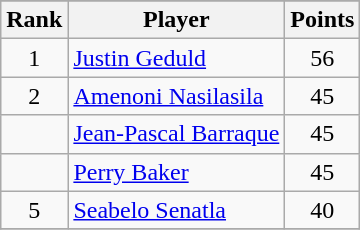<table class="wikitable sortable">
<tr>
</tr>
<tr>
<th>Rank</th>
<th>Player</th>
<th>Points</th>
</tr>
<tr>
<td align=center>1</td>
<td> <a href='#'>Justin Geduld</a></td>
<td align=center>56</td>
</tr>
<tr>
<td align=center>2</td>
<td> <a href='#'>Amenoni Nasilasila</a></td>
<td align=center>45</td>
</tr>
<tr>
<td align=center></td>
<td> <a href='#'>Jean-Pascal Barraque</a></td>
<td align=center>45</td>
</tr>
<tr>
<td align=center></td>
<td> <a href='#'>Perry Baker</a></td>
<td align=center>45</td>
</tr>
<tr>
<td align=center>5</td>
<td> <a href='#'>Seabelo Senatla</a></td>
<td align=center>40</td>
</tr>
<tr>
</tr>
</table>
